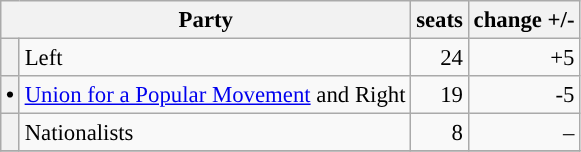<table class="wikitable" style="font-size: 95%;">
<tr>
<th colspan=2>Party</th>
<th>seats</th>
<th>change +/-</th>
</tr>
<tr>
<th style="background-color: "></th>
<td>Left</td>
<td align="right">24</td>
<td align="right">+5</td>
</tr>
<tr>
<th style="background-color: "><span>•</span></th>
<td><a href='#'>Union for a Popular Movement</a> and Right</td>
<td align="right">19</td>
<td align="right">-5</td>
</tr>
<tr>
<th style="background-color: "></th>
<td>Nationalists</td>
<td align="right">8</td>
<td align="right">–</td>
</tr>
<tr>
</tr>
</table>
